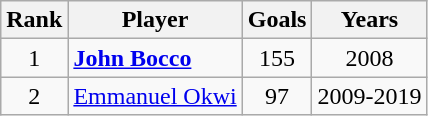<table class="wikitable" style="text-align:center;">
<tr>
<th>Rank</th>
<th>Player</th>
<th>Goals</th>
<th>Years</th>
</tr>
<tr>
<td>1</td>
<td align=left> <strong><a href='#'>John Bocco</a></strong></td>
<td>155</td>
<td>2008</td>
</tr>
<tr>
<td>2</td>
<td align=left> <a href='#'>Emmanuel Okwi</a></td>
<td>97</td>
<td>2009-2019</td>
</tr>
</table>
